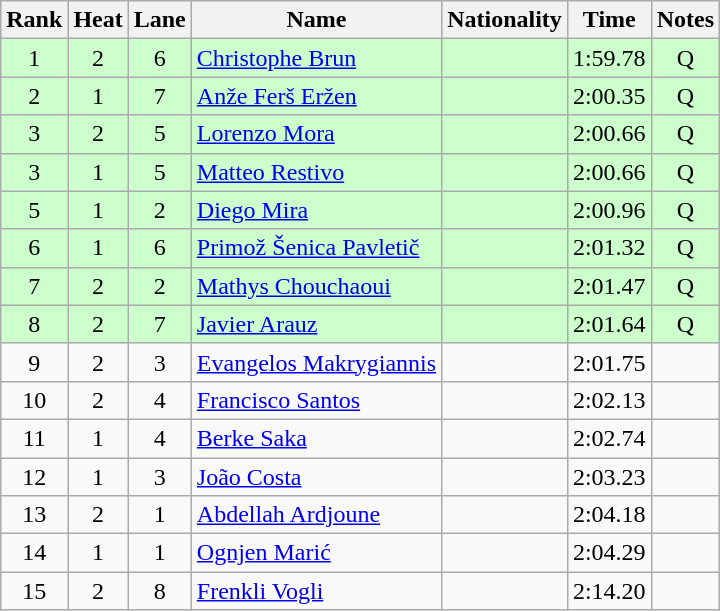<table class="wikitable sortable" style="text-align:center">
<tr>
<th>Rank</th>
<th>Heat</th>
<th>Lane</th>
<th>Name</th>
<th>Nationality</th>
<th>Time</th>
<th>Notes</th>
</tr>
<tr bgcolor=ccffcc>
<td>1</td>
<td>2</td>
<td>6</td>
<td align=left><a href='#'>Christophe Brun</a></td>
<td align=left></td>
<td>1:59.78</td>
<td>Q</td>
</tr>
<tr bgcolor=ccffcc>
<td>2</td>
<td>1</td>
<td>7</td>
<td align=left><a href='#'>Anže Ferš Eržen</a></td>
<td align=left></td>
<td>2:00.35</td>
<td>Q</td>
</tr>
<tr bgcolor=ccffcc>
<td>3</td>
<td>2</td>
<td>5</td>
<td align=left><a href='#'>Lorenzo Mora</a></td>
<td align=left></td>
<td>2:00.66</td>
<td>Q</td>
</tr>
<tr bgcolor=ccffcc>
<td>3</td>
<td>1</td>
<td>5</td>
<td align=left><a href='#'>Matteo Restivo</a></td>
<td align=left></td>
<td>2:00.66</td>
<td>Q</td>
</tr>
<tr bgcolor=ccffcc>
<td>5</td>
<td>1</td>
<td>2</td>
<td align=left><a href='#'>Diego Mira</a></td>
<td align=left></td>
<td>2:00.96</td>
<td>Q</td>
</tr>
<tr bgcolor=ccffcc>
<td>6</td>
<td>1</td>
<td>6</td>
<td align=left><a href='#'>Primož Šenica Pavletič</a></td>
<td align=left></td>
<td>2:01.32</td>
<td>Q</td>
</tr>
<tr bgcolor=ccffcc>
<td>7</td>
<td>2</td>
<td>2</td>
<td align=left><a href='#'>Mathys Chouchaoui</a></td>
<td align=left></td>
<td>2:01.47</td>
<td>Q</td>
</tr>
<tr bgcolor=ccffcc>
<td>8</td>
<td>2</td>
<td>7</td>
<td align=left><a href='#'>Javier Arauz</a></td>
<td align=left></td>
<td>2:01.64</td>
<td>Q</td>
</tr>
<tr>
<td>9</td>
<td>2</td>
<td>3</td>
<td align=left><a href='#'>Evangelos Makrygiannis</a></td>
<td align=left></td>
<td>2:01.75</td>
<td></td>
</tr>
<tr>
<td>10</td>
<td>2</td>
<td>4</td>
<td align=left><a href='#'>Francisco Santos</a></td>
<td align=left></td>
<td>2:02.13</td>
<td></td>
</tr>
<tr>
<td>11</td>
<td>1</td>
<td>4</td>
<td align=left><a href='#'>Berke Saka</a></td>
<td align=left></td>
<td>2:02.74</td>
<td></td>
</tr>
<tr>
<td>12</td>
<td>1</td>
<td>3</td>
<td align=left><a href='#'>João Costa</a></td>
<td align=left></td>
<td>2:03.23</td>
<td></td>
</tr>
<tr>
<td>13</td>
<td>2</td>
<td>1</td>
<td align=left><a href='#'>Abdellah Ardjoune</a></td>
<td align=left></td>
<td>2:04.18</td>
<td></td>
</tr>
<tr>
<td>14</td>
<td>1</td>
<td>1</td>
<td align=left><a href='#'>Ognjen Marić</a></td>
<td align=left></td>
<td>2:04.29</td>
<td></td>
</tr>
<tr>
<td>15</td>
<td>2</td>
<td>8</td>
<td align=left><a href='#'>Frenkli Vogli</a></td>
<td align=left></td>
<td>2:14.20</td>
<td></td>
</tr>
</table>
